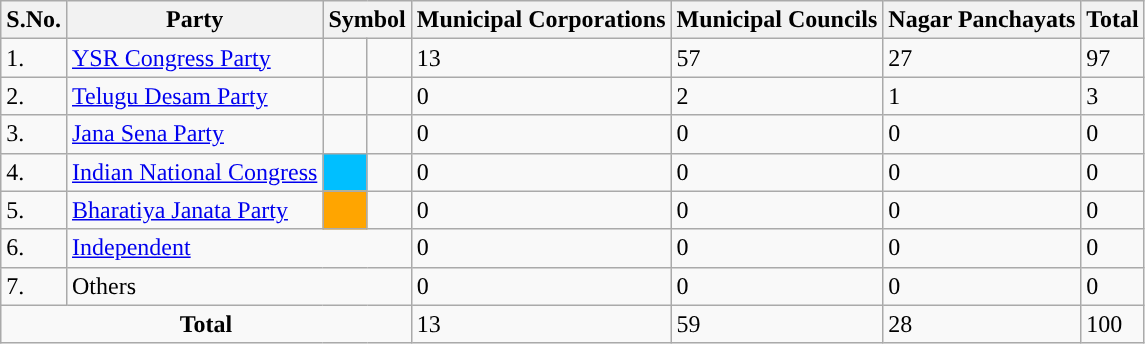<table class="wikitable sortable">
<tr>
<th><strong>S.No.</strong></th>
<th><strong>Party</strong></th>
<th colspan="2"><strong>Symbol</strong></th>
<th>Municipal Corporations</th>
<th>Municipal Councils</th>
<th>Nagar Panchayats</th>
<th>Total</th>
</tr>
<tr>
<td>1.</td>
<td><a href='#'>YSR Congress Party</a></td>
<td></td>
<td></td>
<td>13</td>
<td>57</td>
<td>27</td>
<td>97</td>
</tr>
<tr>
<td>2.</td>
<td><a href='#'>Telugu Desam Party</a></td>
<td></td>
<td></td>
<td>0</td>
<td>2</td>
<td>1</td>
<td>3</td>
</tr>
<tr>
<td>3.</td>
<td><a href='#'>Jana Sena Party</a></td>
<td></td>
<td></td>
<td>0</td>
<td>0</td>
<td>0</td>
<td>0</td>
</tr>
<tr>
<td>4.</td>
<td><a href='#'>Indian National Congress</a></td>
<td bgcolor=#00BFFF></td>
<td></td>
<td>0</td>
<td>0</td>
<td>0</td>
<td>0</td>
</tr>
<tr>
<td>5.</td>
<td><a href='#'>Bharatiya Janata Party</a></td>
<td bgcolor="orange"></td>
<td></td>
<td>0</td>
<td>0</td>
<td>0</td>
<td>0</td>
</tr>
<tr>
<td>6.</td>
<td colspan="3" align="left"><a href='#'>Independent</a></td>
<td>0</td>
<td>0</td>
<td>0</td>
<td>0</td>
</tr>
<tr>
<td>7.</td>
<td colspan="3" align="left">Others</td>
<td>0</td>
<td>0</td>
<td>0</td>
<td>0</td>
</tr>
<tr>
<td colspan="4" align="center"><strong>Total</strong></td>
<td>13</td>
<td>59</td>
<td>28</td>
<td>100</td>
</tr>
</table>
